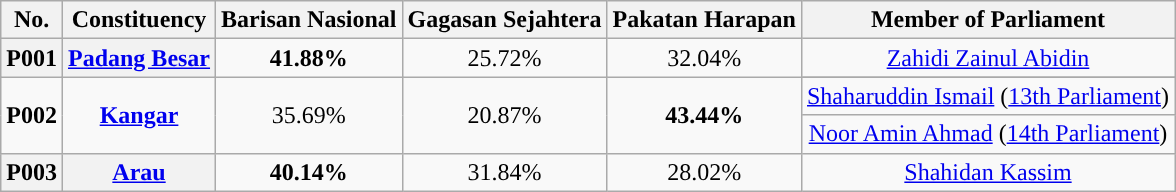<table class=wikitable>
<tr>
<th>No.</th>
<th>Constituency</th>
<th>Barisan Nasional</th>
<th>Gagasan Sejahtera</th>
<th>Pakatan Harapan</th>
<th>Member of Parliament</th>
</tr>
<tr align=center>
<th>P001</th>
<th><a href='#'>Padang Besar</a></th>
<td><strong>41.88%</strong></td>
<td>25.72%</td>
<td>32.04%</td>
<td><a href='#'>Zahidi Zainul Abidin</a></td>
</tr>
<tr align=center>
<td rowspan=3><strong>P002</strong></td>
<td rowspan=3><strong><a href='#'>Kangar</a></strong></td>
<td rowspan=3>35.69%</td>
<td rowspan=3>20.87%</td>
<td rowspan=3><strong>43.44%</strong></td>
</tr>
<tr align=center>
<td><a href='#'>Shaharuddin Ismail</a> (<a href='#'>13th Parliament</a>)</td>
</tr>
<tr align=center>
<td><a href='#'>Noor Amin Ahmad</a> (<a href='#'>14th Parliament</a>)</td>
</tr>
<tr align=center>
<th>P003</th>
<th><a href='#'>Arau</a></th>
<td><strong>40.14%</strong></td>
<td>31.84%</td>
<td>28.02%</td>
<td><a href='#'>Shahidan Kassim</a></td>
</tr>
</table>
